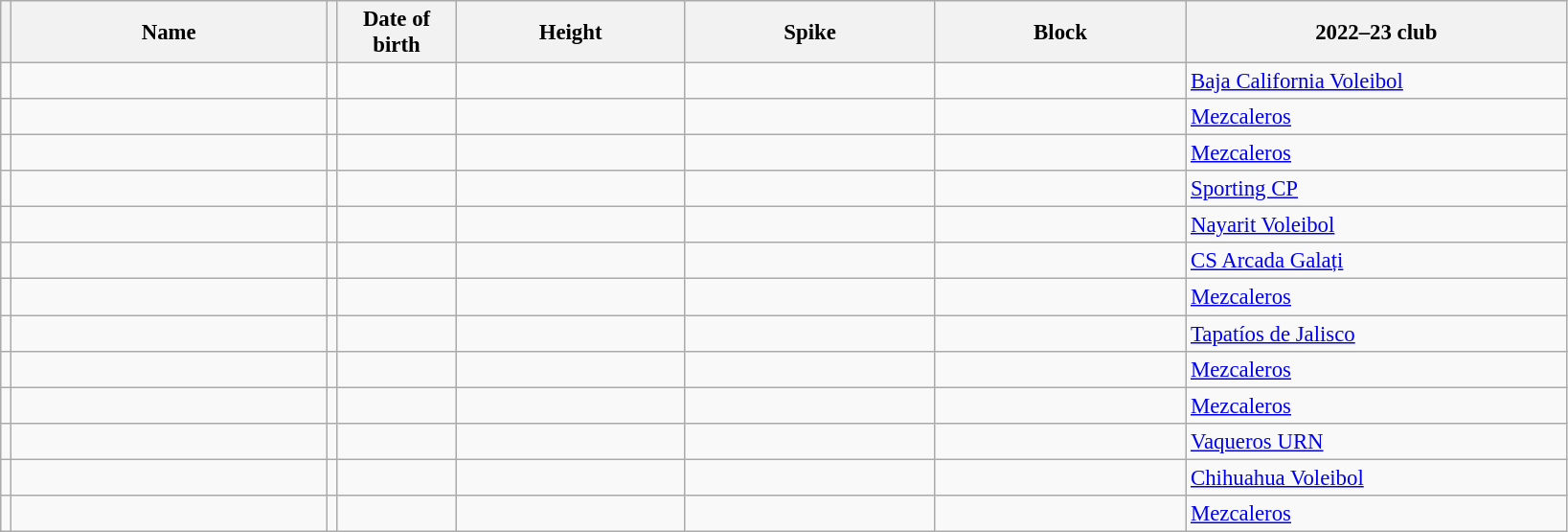<table class="wikitable sortable" style="font-size:95%; text-align:center;">
<tr>
<th></th>
<th style="width:14em">Name</th>
<th></th>
<th style="width:5em">Date of birth</th>
<th style="width:10em">Height</th>
<th style="width:11em">Spike</th>
<th style="width:11em">Block</th>
<th style="width:17em">2022–23 club</th>
</tr>
<tr>
<td></td>
<td align=left></td>
<td></td>
<td align=right></td>
<td></td>
<td></td>
<td></td>
<td align=left> <a href='#'>Baja California Voleibol</a></td>
</tr>
<tr>
<td></td>
<td align=left></td>
<td></td>
<td align=right></td>
<td></td>
<td></td>
<td></td>
<td align=left> <a href='#'>Mezcaleros</a></td>
</tr>
<tr>
<td></td>
<td align=left></td>
<td></td>
<td align=right></td>
<td></td>
<td></td>
<td></td>
<td align=left> <a href='#'>Mezcaleros</a></td>
</tr>
<tr>
<td></td>
<td align=left></td>
<td></td>
<td align=right></td>
<td></td>
<td></td>
<td></td>
<td align=left> <a href='#'>Sporting CP</a></td>
</tr>
<tr>
<td></td>
<td align=left></td>
<td></td>
<td align=right></td>
<td></td>
<td></td>
<td></td>
<td align=left> <a href='#'>Nayarit Voleibol</a></td>
</tr>
<tr>
<td></td>
<td align=left></td>
<td></td>
<td align=right></td>
<td></td>
<td></td>
<td></td>
<td align=left> <a href='#'>CS Arcada Galați</a></td>
</tr>
<tr>
<td></td>
<td align=left></td>
<td></td>
<td align=right></td>
<td></td>
<td></td>
<td></td>
<td align=left> <a href='#'>Mezcaleros</a></td>
</tr>
<tr>
<td></td>
<td align=left></td>
<td></td>
<td align=right></td>
<td></td>
<td></td>
<td></td>
<td align=left> <a href='#'>Tapatíos de Jalisco</a></td>
</tr>
<tr>
<td></td>
<td align=left></td>
<td></td>
<td align=right></td>
<td></td>
<td></td>
<td></td>
<td align=left> <a href='#'>Mezcaleros</a></td>
</tr>
<tr>
<td></td>
<td align=left></td>
<td></td>
<td align=right></td>
<td></td>
<td></td>
<td></td>
<td align=left> <a href='#'>Mezcaleros</a></td>
</tr>
<tr>
<td></td>
<td align=left></td>
<td></td>
<td align=right></td>
<td></td>
<td></td>
<td></td>
<td align=left> <a href='#'>Vaqueros URN</a></td>
</tr>
<tr>
<td></td>
<td align=left></td>
<td></td>
<td align=right></td>
<td></td>
<td></td>
<td></td>
<td align=left> <a href='#'>Chihuahua Voleibol</a></td>
</tr>
<tr>
<td></td>
<td align=left></td>
<td></td>
<td align=right></td>
<td></td>
<td></td>
<td></td>
<td align=left> <a href='#'>Mezcaleros</a></td>
</tr>
</table>
